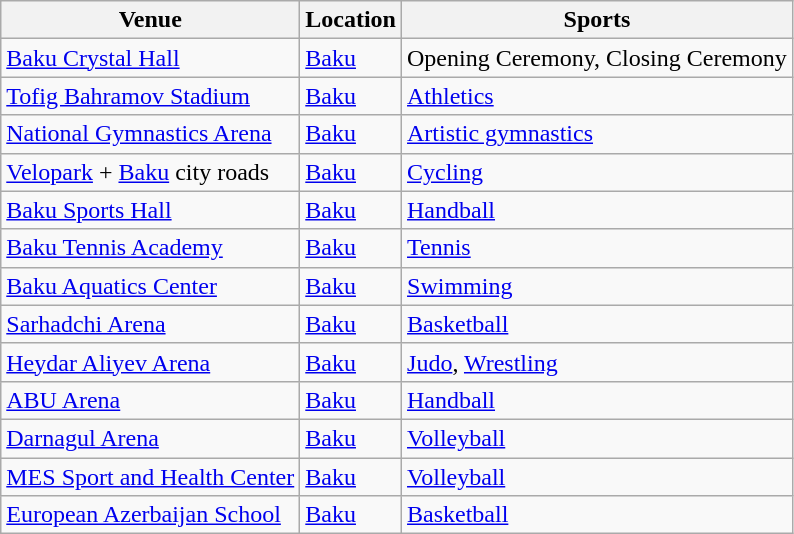<table class="wikitable">
<tr>
<th>Venue</th>
<th>Location</th>
<th>Sports</th>
</tr>
<tr>
<td><a href='#'>Baku Crystal Hall</a></td>
<td><a href='#'>Baku</a></td>
<td>Opening Ceremony, Closing Ceremony</td>
</tr>
<tr>
<td><a href='#'>Tofig Bahramov Stadium</a></td>
<td><a href='#'>Baku</a></td>
<td><a href='#'>Athletics</a></td>
</tr>
<tr>
<td><a href='#'>National Gymnastics Arena</a></td>
<td><a href='#'>Baku</a></td>
<td><a href='#'>Artistic gymnastics</a></td>
</tr>
<tr>
<td><a href='#'>Velopark</a> + <a href='#'>Baku</a> city roads</td>
<td><a href='#'>Baku</a></td>
<td><a href='#'>Cycling</a></td>
</tr>
<tr>
<td><a href='#'>Baku Sports Hall</a></td>
<td><a href='#'>Baku</a></td>
<td><a href='#'>Handball</a></td>
</tr>
<tr>
<td><a href='#'>Baku Tennis Academy</a></td>
<td><a href='#'>Baku</a></td>
<td><a href='#'>Tennis</a></td>
</tr>
<tr>
<td><a href='#'>Baku Aquatics Center</a></td>
<td><a href='#'>Baku</a></td>
<td><a href='#'>Swimming</a></td>
</tr>
<tr>
<td><a href='#'>Sarhadchi Arena</a></td>
<td><a href='#'>Baku</a></td>
<td><a href='#'>Basketball</a></td>
</tr>
<tr>
<td><a href='#'>Heydar Aliyev Arena</a></td>
<td><a href='#'>Baku</a></td>
<td><a href='#'>Judo</a>, <a href='#'>Wrestling</a></td>
</tr>
<tr>
<td><a href='#'>ABU Arena</a></td>
<td><a href='#'>Baku</a></td>
<td><a href='#'>Handball</a></td>
</tr>
<tr>
<td><a href='#'>Darnagul Arena</a></td>
<td><a href='#'>Baku</a></td>
<td><a href='#'>Volleyball</a></td>
</tr>
<tr>
<td><a href='#'>MES Sport and Health Center</a></td>
<td><a href='#'>Baku</a></td>
<td><a href='#'>Volleyball</a></td>
</tr>
<tr>
<td><a href='#'>European Azerbaijan School</a></td>
<td><a href='#'>Baku</a></td>
<td><a href='#'>Basketball</a></td>
</tr>
</table>
